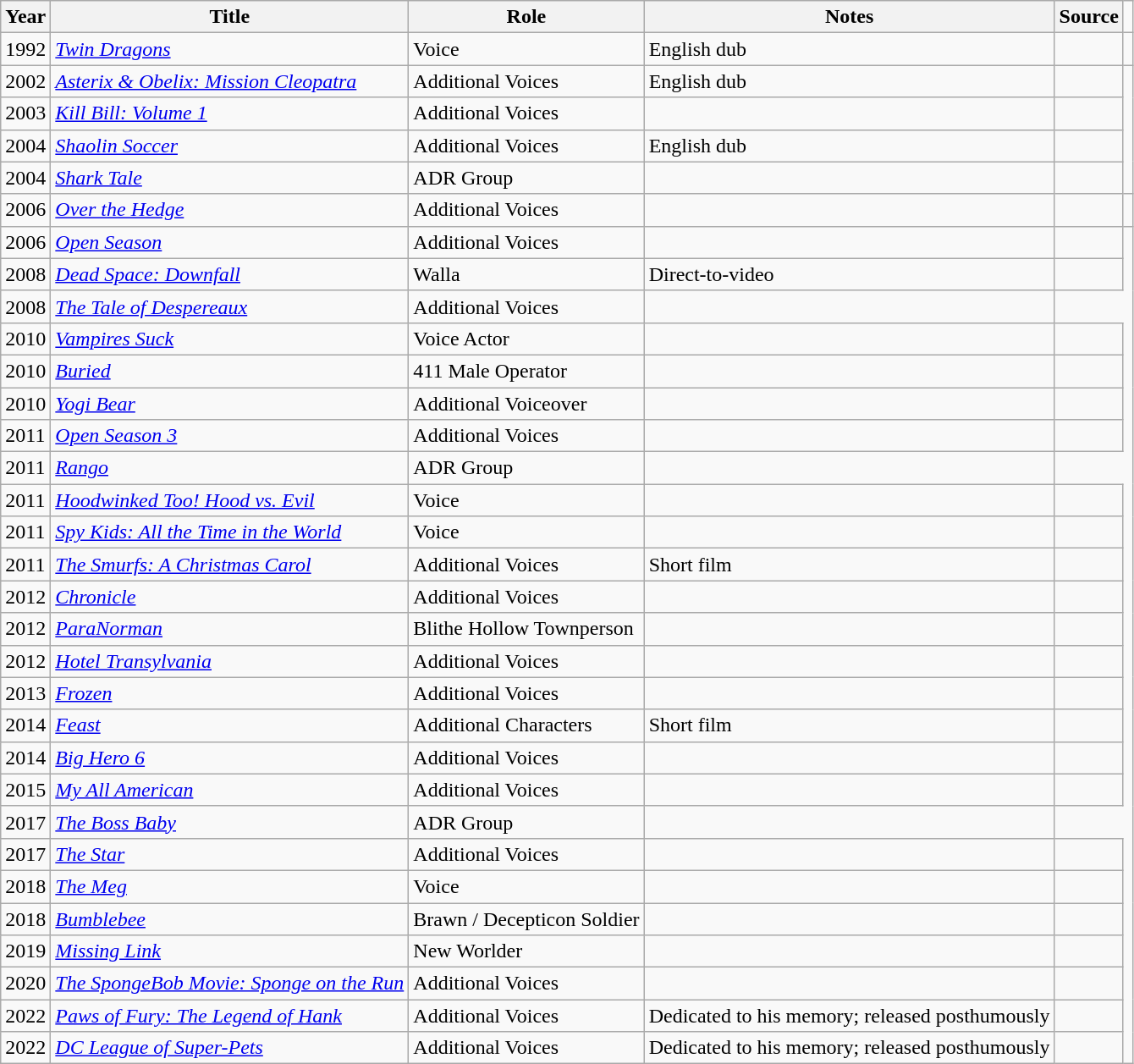<table class="wikitable sortable plainrowheaders">
<tr>
<th>Year</th>
<th>Title</th>
<th>Role</th>
<th class="unsortable">Notes</th>
<th class="unsortable">Source</th>
<td></td>
</tr>
<tr>
<td>1992</td>
<td><em><a href='#'>Twin Dragons</a></em></td>
<td>Voice</td>
<td>English dub</td>
<td></td>
<td></td>
</tr>
<tr>
<td>2002</td>
<td><em><a href='#'>Asterix & Obelix: Mission Cleopatra</a></em></td>
<td>Additional Voices</td>
<td>English dub</td>
<td></td>
</tr>
<tr>
<td>2003</td>
<td><em><a href='#'>Kill Bill: Volume 1</a></em></td>
<td>Additional Voices</td>
<td></td>
<td></td>
</tr>
<tr>
<td>2004</td>
<td><em><a href='#'>Shaolin Soccer</a></em></td>
<td>Additional Voices</td>
<td>English dub</td>
<td></td>
</tr>
<tr>
<td>2004</td>
<td><em><a href='#'>Shark Tale</a></em></td>
<td>ADR Group</td>
<td></td>
<td></td>
</tr>
<tr>
<td>2006</td>
<td><em><a href='#'>Over the Hedge</a></em></td>
<td>Additional Voices</td>
<td></td>
<td></td>
<td></td>
</tr>
<tr>
<td>2006</td>
<td><em><a href='#'>Open Season</a></em></td>
<td>Additional Voices</td>
<td></td>
<td></td>
</tr>
<tr>
<td>2008</td>
<td><em><a href='#'>Dead Space: Downfall</a></em></td>
<td>Walla</td>
<td>Direct-to-video</td>
<td></td>
</tr>
<tr>
<td>2008</td>
<td><em><a href='#'>The Tale of Despereaux</a></em></td>
<td>Additional Voices</td>
<td></td>
</tr>
<tr>
<td>2010</td>
<td><em><a href='#'>Vampires Suck</a></em></td>
<td>Voice Actor</td>
<td></td>
<td></td>
</tr>
<tr>
<td>2010</td>
<td><em><a href='#'>Buried</a></em></td>
<td>411 Male Operator</td>
<td></td>
<td></td>
</tr>
<tr>
<td>2010</td>
<td><em><a href='#'>Yogi Bear</a></em></td>
<td>Additional Voiceover</td>
<td></td>
<td></td>
</tr>
<tr>
<td>2011</td>
<td><em><a href='#'>Open Season 3</a></em></td>
<td>Additional Voices</td>
<td></td>
<td></td>
</tr>
<tr>
<td>2011</td>
<td><em><a href='#'>Rango</a></em></td>
<td>ADR Group</td>
<td></td>
</tr>
<tr>
<td>2011</td>
<td><em><a href='#'>Hoodwinked Too! Hood vs. Evil</a></em></td>
<td>Voice</td>
<td></td>
<td></td>
</tr>
<tr>
<td>2011</td>
<td><em><a href='#'>Spy Kids: All the Time in the World</a></em></td>
<td>Voice</td>
<td></td>
<td></td>
</tr>
<tr>
<td>2011</td>
<td><em><a href='#'>The Smurfs: A Christmas Carol</a></em></td>
<td>Additional Voices</td>
<td>Short film</td>
<td></td>
</tr>
<tr>
<td>2012</td>
<td><em><a href='#'>Chronicle</a></em></td>
<td>Additional Voices</td>
<td></td>
<td></td>
</tr>
<tr>
<td>2012</td>
<td><em><a href='#'>ParaNorman</a></em></td>
<td>Blithe Hollow Townperson</td>
<td></td>
<td></td>
</tr>
<tr>
<td>2012</td>
<td><em><a href='#'>Hotel Transylvania</a></em></td>
<td>Additional Voices</td>
<td></td>
<td></td>
</tr>
<tr>
<td>2013</td>
<td><em><a href='#'>Frozen</a></em></td>
<td>Additional Voices</td>
<td></td>
<td></td>
</tr>
<tr>
<td>2014</td>
<td><em><a href='#'>Feast</a></em></td>
<td>Additional Characters</td>
<td>Short film</td>
<td></td>
</tr>
<tr>
<td>2014</td>
<td><em><a href='#'>Big Hero 6</a></em></td>
<td>Additional Voices</td>
<td></td>
<td></td>
</tr>
<tr>
<td>2015</td>
<td><em><a href='#'>My All American</a></em></td>
<td>Additional Voices</td>
<td></td>
<td></td>
</tr>
<tr>
<td>2017</td>
<td><em><a href='#'>The Boss Baby</a></em></td>
<td>ADR Group</td>
<td></td>
</tr>
<tr>
<td>2017</td>
<td><em><a href='#'>The Star</a></em></td>
<td>Additional Voices</td>
<td></td>
<td></td>
</tr>
<tr>
<td>2018</td>
<td><em><a href='#'>The Meg</a></em></td>
<td>Voice</td>
<td></td>
<td></td>
</tr>
<tr>
<td>2018</td>
<td><em><a href='#'>Bumblebee</a></em></td>
<td>Brawn / Decepticon Soldier</td>
<td></td>
<td></td>
</tr>
<tr>
<td>2019</td>
<td><em><a href='#'>Missing Link</a></em></td>
<td>New Worlder</td>
<td></td>
<td></td>
</tr>
<tr>
<td>2020</td>
<td><em><a href='#'>The SpongeBob Movie: Sponge on the Run</a></em></td>
<td>Additional Voices</td>
<td></td>
<td></td>
</tr>
<tr>
<td>2022</td>
<td><em><a href='#'>Paws of Fury: The Legend of Hank</a></em></td>
<td>Additional Voices</td>
<td>Dedicated to his memory; released posthumously</td>
<td></td>
</tr>
<tr>
<td>2022</td>
<td><em><a href='#'>DC League of Super-Pets</a></em></td>
<td>Additional Voices</td>
<td>Dedicated to his memory; released posthumously</td>
<td></td>
</tr>
</table>
